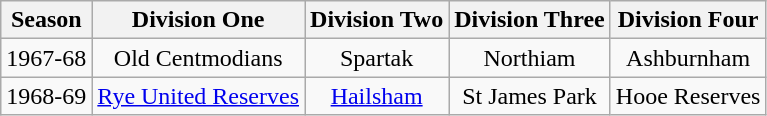<table class="wikitable" style="text-align: center;">
<tr>
<th>Season</th>
<th>Division One</th>
<th>Division Two</th>
<th>Division Three</th>
<th>Division Four</th>
</tr>
<tr>
<td>1967-68</td>
<td>Old Centmodians</td>
<td>Spartak</td>
<td>Northiam</td>
<td>Ashburnham</td>
</tr>
<tr>
<td>1968-69</td>
<td><a href='#'>Rye United Reserves</a></td>
<td><a href='#'>Hailsham</a></td>
<td>St James Park</td>
<td>Hooe Reserves</td>
</tr>
</table>
